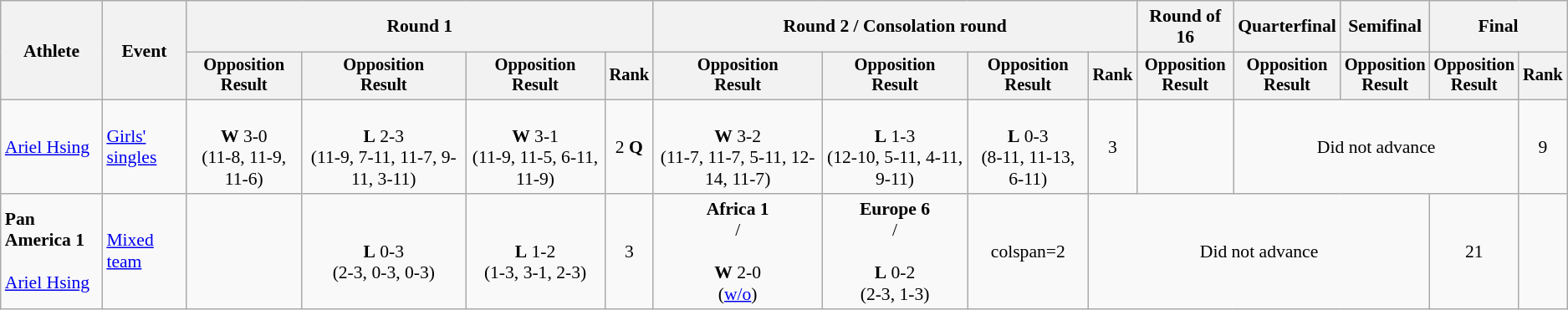<table class=wikitable style=font-size:90%;text-align:center>
<tr>
<th rowspan=2>Athlete</th>
<th rowspan=2>Event</th>
<th colspan=4>Round 1</th>
<th colspan=4>Round 2 / Consolation round</th>
<th>Round of 16</th>
<th>Quarterfinal</th>
<th>Semifinal</th>
<th colspan=2>Final</th>
</tr>
<tr style=font-size:95%>
<th>Opposition<br>Result</th>
<th>Opposition<br>Result</th>
<th>Opposition<br>Result</th>
<th>Rank</th>
<th>Opposition<br>Result</th>
<th>Opposition<br>Result</th>
<th>Opposition<br>Result</th>
<th>Rank</th>
<th>Opposition<br>Result</th>
<th>Opposition<br>Result</th>
<th>Opposition<br>Result</th>
<th>Opposition<br>Result</th>
<th>Rank</th>
</tr>
<tr>
<td align=left><a href='#'>Ariel Hsing</a></td>
<td align=left><a href='#'>Girls' singles</a></td>
<td> <br> <strong>W</strong> 3-0 <br> (11-8, 11-9, 11-6)</td>
<td> <br> <strong>L</strong> 2-3 <br> (11-9, 7-11, 11-7, 9-11, 3-11)</td>
<td> <br> <strong>W</strong> 3-1 <br> (11-9, 11-5, 6-11, 11-9)</td>
<td>2 <strong>Q</strong></td>
<td> <br> <strong>W</strong> 3-2 <br> (11-7, 11-7, 5-11, 12-14, 11-7)</td>
<td> <br> <strong>L</strong> 1-3 <br> (12-10, 5-11, 4-11, 9-11)</td>
<td> <br> <strong>L</strong> 0-3 <br> (8-11, 11-13, 6-11)</td>
<td>3</td>
<td></td>
<td colspan=3>Did not advance</td>
<td>9</td>
</tr>
<tr>
<td align=left><strong>Pan America 1</strong><br><br><a href='#'>Ariel Hsing</a></td>
<td align=left><a href='#'>Mixed team</a></td>
<td></td>
<td><br> <strong>L</strong> 0-3 <br> (2-3, 0-3, 0-3)</td>
<td><br> <strong>L</strong> 1-2 <br> (1-3, 3-1, 2-3)</td>
<td>3</td>
<td><strong>Africa 1</strong><br> /<br><br> <strong>W</strong> 2-0 <br> (<a href='#'>w/o</a>)</td>
<td><strong>Europe 6</strong><br> /<br><br> <strong>L</strong> 0-2 <br> (2-3, 1-3)</td>
<td>colspan=2 </td>
<td colspan=4>Did not advance</td>
<td>21</td>
</tr>
</table>
